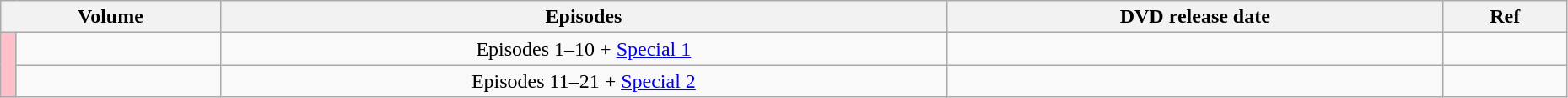<table class="wikitable" style="text-align: center; width: 98%;">
<tr>
<th scope="column" colspan="2">Volume</th>
<th>Episodes</th>
<th>DVD release date</th>
<th>Ref</th>
</tr>
<tr>
<td rowspan="2"  style="width:1%; background:pink;"></td>
<td></td>
<td>Episodes 1–10 + <a href='#'>Special 1</a></td>
<td></td>
<td></td>
</tr>
<tr>
<td></td>
<td>Episodes 11–21 + <a href='#'>Special 2</a></td>
<td></td>
<td></td>
</tr>
</table>
